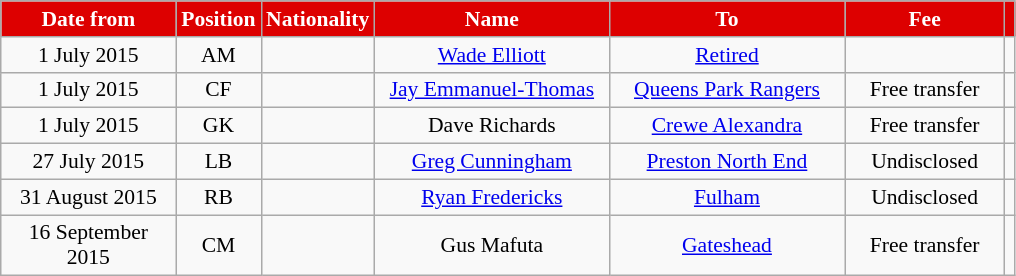<table class="wikitable"  style="text-align:center; font-size:90%; ">
<tr>
<th style="background:#DD0000; color:white; width:110px;">Date from</th>
<th style="background:#DD0000; color:white; width:50px;">Position</th>
<th style="background:#DD0000; color:white; width:50px;">Nationality</th>
<th style="background:#DD0000; color:white; width:150px;">Name</th>
<th style="background:#DD0000; color:white; width:150px;">To</th>
<th style="background:#DD0000; color:white; width:100px;">Fee</th>
<th style="background:#DD0000; color:white;"></th>
</tr>
<tr>
<td>1 July 2015</td>
<td>AM</td>
<td></td>
<td><a href='#'>Wade Elliott</a></td>
<td><a href='#'>Retired</a></td>
<td></td>
<td></td>
</tr>
<tr>
<td>1 July 2015</td>
<td>CF</td>
<td></td>
<td><a href='#'>Jay Emmanuel-Thomas</a></td>
<td><a href='#'>Queens Park Rangers</a> </td>
<td>Free transfer</td>
<td></td>
</tr>
<tr>
<td>1 July 2015</td>
<td>GK</td>
<td></td>
<td>Dave Richards</td>
<td><a href='#'>Crewe Alexandra</a> </td>
<td>Free transfer</td>
<td></td>
</tr>
<tr>
<td>27 July 2015</td>
<td>LB</td>
<td></td>
<td><a href='#'>Greg Cunningham</a></td>
<td><a href='#'>Preston North End</a></td>
<td>Undisclosed</td>
<td></td>
</tr>
<tr>
<td>31 August 2015</td>
<td>RB</td>
<td></td>
<td><a href='#'>Ryan Fredericks</a></td>
<td><a href='#'>Fulham</a></td>
<td>Undisclosed</td>
<td></td>
</tr>
<tr>
<td>16 September 2015</td>
<td>CM</td>
<td></td>
<td>Gus Mafuta</td>
<td><a href='#'>Gateshead</a></td>
<td>Free transfer</td>
<td></td>
</tr>
</table>
